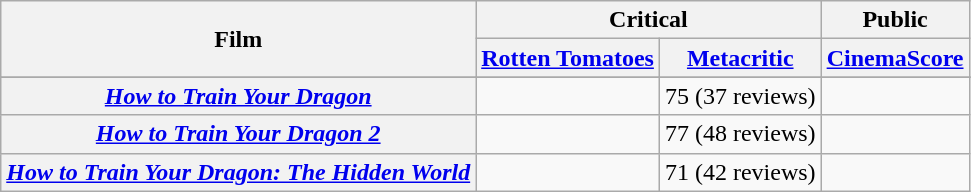<table class="wikitable plainrowheaders sortable" style="text-align: center;">
<tr>
<th scope="col" rowspan="2">Film</th>
<th scope="col" colspan="2">Critical</th>
<th scope="col" colspan="2">Public</th>
</tr>
<tr>
<th scope="col"><a href='#'>Rotten Tomatoes</a></th>
<th scope="col"><a href='#'>Metacritic</a></th>
<th scope="col"><a href='#'>CinemaScore</a></th>
</tr>
<tr>
</tr>
<tr>
<th scope="row"><em><a href='#'>How to Train Your Dragon</a></em></th>
<td></td>
<td>75 (37 reviews)</td>
<td></td>
</tr>
<tr>
<th scope="row"><em><a href='#'>How to Train Your Dragon 2</a></em></th>
<td></td>
<td>77 (48 reviews)</td>
<td></td>
</tr>
<tr>
<th scope="row"><em><a href='#'>How to Train Your Dragon: The Hidden World</a></em></th>
<td></td>
<td>71 (42 reviews)</td>
<td></td>
</tr>
</table>
